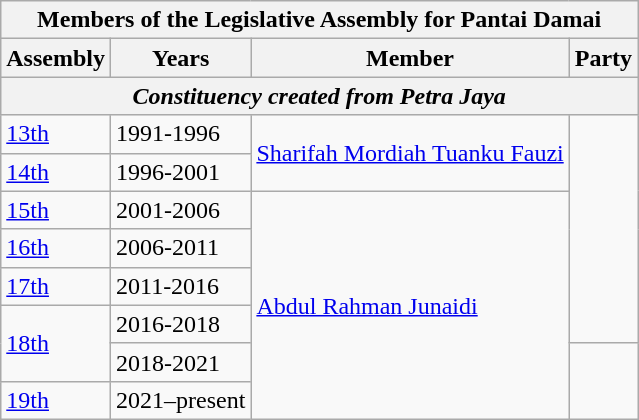<table class=wikitable>
<tr>
<th colspan="4">Members of the Legislative Assembly for Pantai Damai</th>
</tr>
<tr>
<th>Assembly</th>
<th>Years</th>
<th>Member</th>
<th>Party</th>
</tr>
<tr>
<th colspan=4 align=center><em>Constituency created from Petra Jaya</em></th>
</tr>
<tr>
<td><a href='#'>13th</a></td>
<td>1991-1996</td>
<td rowspan=2><a href='#'>Sharifah Mordiah Tuanku Fauzi</a></td>
<td rowspan=6 bgcolor=></td>
</tr>
<tr>
<td><a href='#'>14th</a></td>
<td>1996-2001</td>
</tr>
<tr>
<td><a href='#'>15th</a></td>
<td>2001-2006</td>
<td rowspan="6"><a href='#'>Abdul Rahman Junaidi</a></td>
</tr>
<tr>
<td><a href='#'>16th</a></td>
<td>2006-2011</td>
</tr>
<tr>
<td><a href='#'>17th</a></td>
<td>2011-2016</td>
</tr>
<tr>
<td rowspan=2><a href='#'>18th</a></td>
<td>2016-2018</td>
</tr>
<tr>
<td>2018-2021</td>
<td rowspan="2" bgcolor=></td>
</tr>
<tr>
<td><a href='#'>19th</a></td>
<td>2021–present</td>
</tr>
</table>
